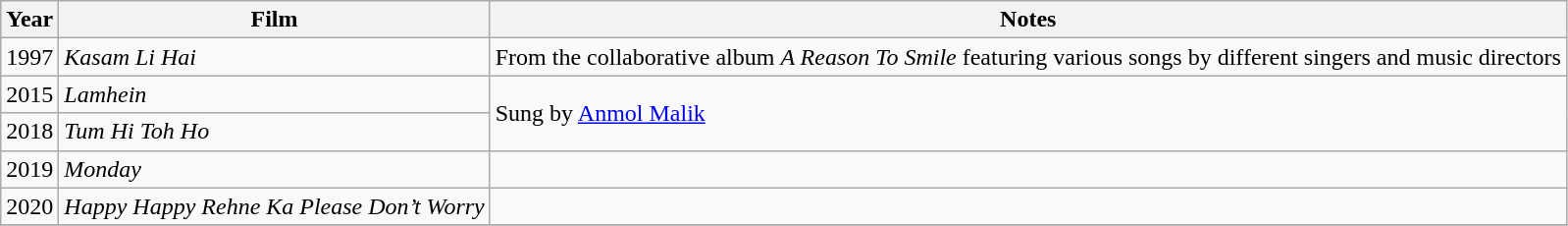<table class="wikitable sortable">
<tr>
<th>Year</th>
<th>Film</th>
<th>Notes</th>
</tr>
<tr>
<td>1997</td>
<td><em>Kasam Li Hai</em></td>
<td>From the collaborative album <em>A Reason To Smile</em> featuring various songs by different singers and music directors</td>
</tr>
<tr>
<td>2015</td>
<td><em>Lamhein</em></td>
<td rowspan="2">Sung by <a href='#'>Anmol Malik</a></td>
</tr>
<tr>
<td>2018</td>
<td><em>Tum Hi Toh Ho</em></td>
</tr>
<tr>
<td>2019</td>
<td><em>Monday</em></td>
<td></td>
</tr>
<tr>
<td>2020</td>
<td><em>Happy Happy Rehne Ka Please Don’t Worry</em></td>
<td></td>
</tr>
<tr>
</tr>
</table>
